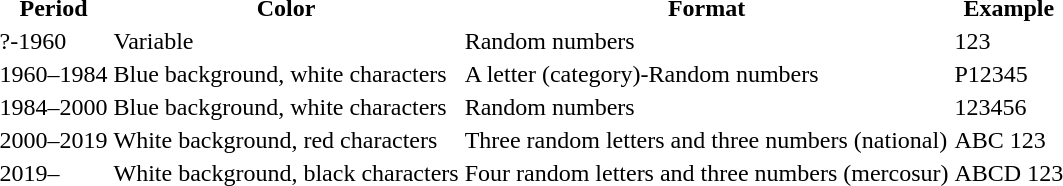<table class="wikitablesortable">
<tr>
<th>Period</th>
<th>Color</th>
<th>Format</th>
<th>Example</th>
</tr>
<tr>
<td>?-1960</td>
<td>Variable</td>
<td>Random numbers</td>
<td>123</td>
</tr>
<tr>
<td>1960–1984</td>
<td>Blue background, white characters</td>
<td>A letter (category)-Random numbers</td>
<td>P12345</td>
</tr>
<tr>
<td>1984–2000</td>
<td>Blue background, white characters</td>
<td>Random numbers</td>
<td>123456</td>
</tr>
<tr>
<td>2000–2019</td>
<td>White background, red characters</td>
<td>Three random letters and three numbers (national)</td>
<td>ABC 123</td>
</tr>
<tr>
<td>2019–</td>
<td>White background, black characters</td>
<td>Four random letters and three numbers (mercosur)</td>
<td>ABCD 123</td>
</tr>
</table>
